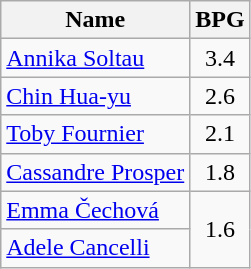<table class=wikitable>
<tr>
<th>Name</th>
<th>BPG</th>
</tr>
<tr>
<td> <a href='#'>Annika Soltau</a></td>
<td align=center>3.4</td>
</tr>
<tr>
<td> <a href='#'>Chin Hua-yu</a></td>
<td align=center>2.6</td>
</tr>
<tr>
<td> <a href='#'>Toby Fournier</a></td>
<td align=center>2.1</td>
</tr>
<tr>
<td> <a href='#'>Cassandre Prosper</a></td>
<td align=center>1.8</td>
</tr>
<tr>
<td> <a href='#'>Emma Čechová</a></td>
<td align=center rowspan=2>1.6</td>
</tr>
<tr>
<td> <a href='#'>Adele Cancelli</a></td>
</tr>
</table>
